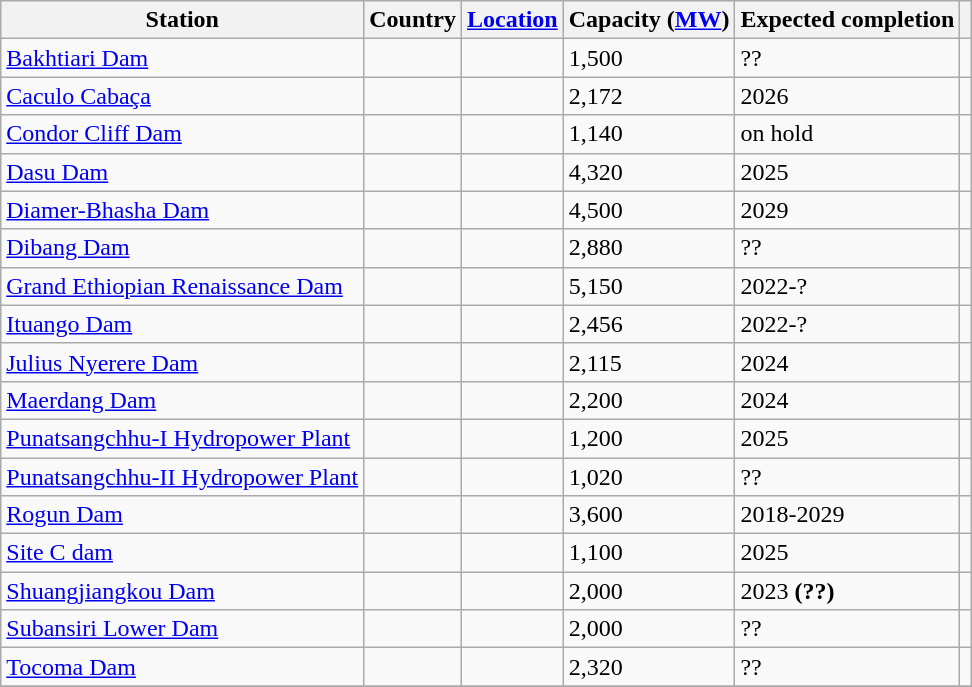<table class="wikitable sortable">
<tr>
<th>Station</th>
<th>Country</th>
<th><a href='#'>Location</a></th>
<th>Capacity (<a href='#'>MW</a>)</th>
<th>Expected completion</th>
<th></th>
</tr>
<tr>
<td><a href='#'>Bakhtiari Dam</a></td>
<td></td>
<td></td>
<td>1,500</td>
<td>??</td>
<td><br></td>
</tr>
<tr>
<td><a href='#'>Caculo Cabaça</a></td>
<td></td>
<td></td>
<td>2,172</td>
<td>2026</td>
<td></td>
</tr>
<tr>
<td><a href='#'>Condor Cliff Dam</a></td>
<td></td>
<td></td>
<td>1,140</td>
<td>on hold</td>
<td></td>
</tr>
<tr>
<td><a href='#'>Dasu Dam</a></td>
<td></td>
<td></td>
<td>4,320</td>
<td>2025</td>
<td></td>
</tr>
<tr>
<td><a href='#'>Diamer-Bhasha Dam</a></td>
<td></td>
<td></td>
<td>4,500</td>
<td>2029</td>
<td></td>
</tr>
<tr>
<td><a href='#'>Dibang Dam</a></td>
<td></td>
<td></td>
<td>2,880</td>
<td>??</td>
<td></td>
</tr>
<tr>
<td><a href='#'>Grand Ethiopian Renaissance Dam</a></td>
<td></td>
<td></td>
<td>5,150</td>
<td>2022-?</td>
<td></td>
</tr>
<tr>
<td><a href='#'>Ituango Dam</a></td>
<td></td>
<td></td>
<td>2,456</td>
<td>2022-?</td>
<td></td>
</tr>
<tr>
<td><a href='#'>Julius Nyerere Dam</a></td>
<td></td>
<td></td>
<td>2,115</td>
<td>2024</td>
<td></td>
</tr>
<tr>
<td><a href='#'>Maerdang Dam</a></td>
<td></td>
<td></td>
<td>2,200</td>
<td>2024</td>
<td><br>
</td>
</tr>
<tr>
<td><a href='#'>Punatsangchhu-I Hydropower Plant</a></td>
<td></td>
<td></td>
<td>1,200</td>
<td>2025</td>
<td></td>
</tr>
<tr>
<td><a href='#'>Punatsangchhu-II Hydropower Plant</a></td>
<td></td>
<td></td>
<td>1,020</td>
<td>??</td>
<td></td>
</tr>
<tr>
<td><a href='#'>Rogun Dam</a></td>
<td></td>
<td></td>
<td>3,600</td>
<td>2018-2029</td>
<td></td>
</tr>
<tr>
<td><a href='#'>Site C dam</a></td>
<td></td>
<td></td>
<td>1,100</td>
<td>2025</td>
<td></td>
</tr>
<tr>
<td><a href='#'>Shuangjiangkou Dam</a></td>
<td></td>
<td></td>
<td>2,000</td>
<td>2023 <strong>(??)</strong></td>
<td></td>
</tr>
<tr>
<td><a href='#'>Subansiri Lower Dam</a></td>
<td></td>
<td></td>
<td>2,000</td>
<td>??</td>
<td><br></td>
</tr>
<tr>
<td><a href='#'>Tocoma Dam</a></td>
<td></td>
<td></td>
<td>2,320</td>
<td>??</td>
<td></td>
</tr>
<tr>
</tr>
</table>
